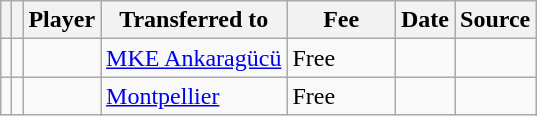<table class="wikitable plainrowheaders sortable">
<tr>
<th></th>
<th></th>
<th scope=col>Player</th>
<th>Transferred to</th>
<th !scope=col; style="width: 65px;">Fee</th>
<th scope=col>Date</th>
<th scope=col>Source</th>
</tr>
<tr>
<td align=center></td>
<td align=center></td>
<td></td>
<td> <a href='#'>MKE Ankaragücü</a></td>
<td>Free</td>
<td></td>
<td></td>
</tr>
<tr>
<td align=center></td>
<td align=center></td>
<td></td>
<td> <a href='#'>Montpellier</a></td>
<td>Free</td>
<td></td>
<td></td>
</tr>
</table>
